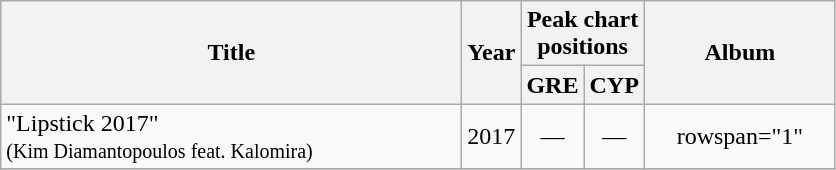<table class="wikitable" style="text-align:center;">
<tr>
<th scope="col" rowspan="2" width=300>Title</th>
<th scope="col" rowspan="2" width=10>Year</th>
<th scope="col" colspan="2">Peak chart positions</th>
<th scope="col" rowspan="2" width=120>Album</th>
</tr>
<tr>
<th width="30">GRE</th>
<th width="30">CYP</th>
</tr>
<tr>
<td align="left">"Lipstick 2017"<br><small>(Kim Diamantopoulos feat. Kalomira)</small></td>
<td rowspan="1">2017</td>
<td>—</td>
<td>—</td>
<td>rowspan="1" </td>
</tr>
<tr>
</tr>
</table>
